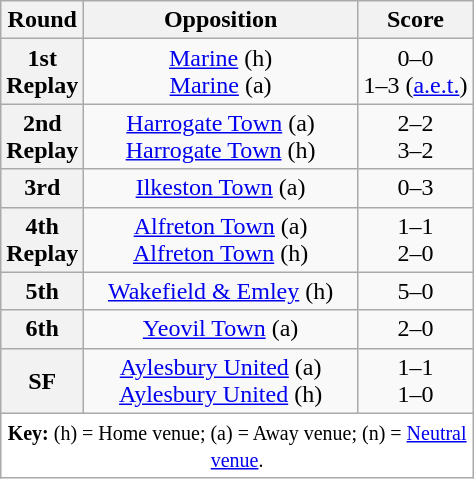<table class="wikitable plainrowheaders" style="text-align:center;margin:0">
<tr>
<th scope="col" style="width:25px">Round</th>
<th scope="col" style="width:175px">Opposition</th>
<th scope="col" style="width:70px">Score</th>
</tr>
<tr>
<th scope=row style="text-align:center">1st<br>Replay</th>
<td><a href='#'>Marine</a> (h)<br><a href='#'>Marine</a> (a)</td>
<td>0–0<br>1–3 (<a href='#'>a.e.t.</a>)</td>
</tr>
<tr>
<th scope=row style="text-align:center">2nd<br>Replay</th>
<td><a href='#'>Harrogate Town</a> (a)<br><a href='#'>Harrogate Town</a> (h)</td>
<td>2–2<br>3–2</td>
</tr>
<tr>
<th scope=row style="text-align:center">3rd</th>
<td><a href='#'>Ilkeston Town</a> (a)</td>
<td>0–3</td>
</tr>
<tr>
<th scope=row style="text-align:center">4th<br>Replay</th>
<td><a href='#'>Alfreton Town</a> (a)<br><a href='#'>Alfreton Town</a> (h)</td>
<td>1–1<br>2–0</td>
</tr>
<tr>
<th scope=row style="text-align:center">5th</th>
<td><a href='#'>Wakefield & Emley</a> (h)</td>
<td>5–0</td>
</tr>
<tr>
<th scope=row style="text-align:center">6th</th>
<td><a href='#'>Yeovil Town</a> (a)</td>
<td>2–0</td>
</tr>
<tr>
<th scope=row style="text-align:center">SF</th>
<td><a href='#'>Aylesbury United</a> (a)<br><a href='#'>Aylesbury United</a> (h)</td>
<td>1–1<br>1–0</td>
</tr>
<tr>
<td colspan="3" style="background-color:white"><small><strong>Key:</strong> (h) = Home venue; (a) = Away venue; (n) = <a href='#'>Neutral venue</a>.</small></td>
</tr>
</table>
